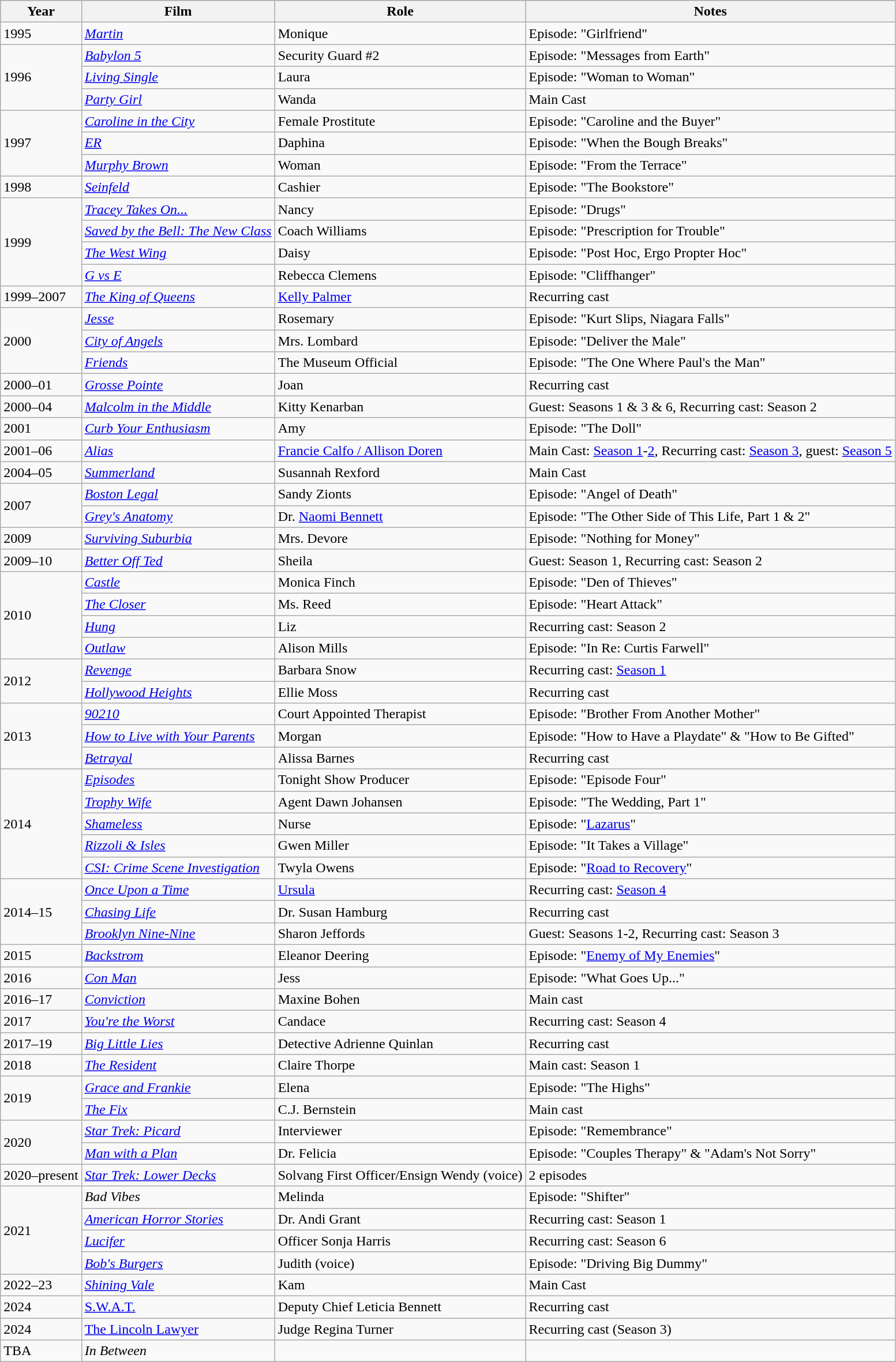<table class="wikitable">
<tr style="background:#b0c4de; text-align:center;">
<th>Year</th>
<th>Film</th>
<th>Role</th>
<th>Notes</th>
</tr>
<tr>
<td>1995</td>
<td><em><a href='#'>Martin</a></em></td>
<td>Monique</td>
<td>Episode: "Girlfriend"</td>
</tr>
<tr>
<td rowspan="3">1996</td>
<td><em><a href='#'>Babylon 5</a></em></td>
<td>Security Guard #2</td>
<td>Episode: "Messages from Earth"</td>
</tr>
<tr>
<td><em><a href='#'>Living Single</a></em></td>
<td>Laura</td>
<td>Episode: "Woman to Woman"</td>
</tr>
<tr>
<td><em><a href='#'>Party Girl</a></em></td>
<td>Wanda</td>
<td>Main Cast</td>
</tr>
<tr>
<td rowspan="3">1997</td>
<td><em><a href='#'>Caroline in the City</a></em></td>
<td>Female Prostitute</td>
<td>Episode: "Caroline and the Buyer"</td>
</tr>
<tr>
<td><em><a href='#'>ER</a></em></td>
<td>Daphina</td>
<td>Episode: "When the Bough Breaks"</td>
</tr>
<tr>
<td><em><a href='#'>Murphy Brown</a></em></td>
<td>Woman</td>
<td>Episode: "From the Terrace"</td>
</tr>
<tr>
<td>1998</td>
<td><em><a href='#'>Seinfeld</a></em></td>
<td>Cashier</td>
<td>Episode: "The Bookstore"</td>
</tr>
<tr>
<td rowspan="4">1999</td>
<td><em><a href='#'>Tracey Takes On...</a></em></td>
<td>Nancy</td>
<td>Episode: "Drugs"</td>
</tr>
<tr>
<td><em><a href='#'>Saved by the Bell: The New Class</a></em></td>
<td>Coach Williams</td>
<td>Episode: "Prescription for Trouble"</td>
</tr>
<tr>
<td><em><a href='#'>The West Wing</a></em></td>
<td>Daisy</td>
<td>Episode: "Post Hoc, Ergo Propter Hoc"</td>
</tr>
<tr>
<td><em><a href='#'>G vs E</a></em></td>
<td>Rebecca Clemens</td>
<td>Episode: "Cliffhanger"</td>
</tr>
<tr>
<td>1999–2007</td>
<td><em><a href='#'>The King of Queens</a></em></td>
<td><a href='#'>Kelly Palmer</a></td>
<td>Recurring cast</td>
</tr>
<tr>
<td rowspan="3">2000</td>
<td><em><a href='#'>Jesse</a></em></td>
<td>Rosemary</td>
<td>Episode: "Kurt Slips, Niagara Falls"</td>
</tr>
<tr>
<td><em><a href='#'>City of Angels</a></em></td>
<td>Mrs. Lombard</td>
<td>Episode: "Deliver the Male"</td>
</tr>
<tr>
<td><em><a href='#'>Friends</a></em></td>
<td>The Museum Official</td>
<td>Episode: "The One Where Paul's the Man"</td>
</tr>
<tr>
<td>2000–01</td>
<td><em><a href='#'>Grosse Pointe</a></em></td>
<td>Joan</td>
<td>Recurring cast</td>
</tr>
<tr>
<td>2000–04</td>
<td><em><a href='#'>Malcolm in the Middle</a></em></td>
<td>Kitty Kenarban</td>
<td>Guest: Seasons 1 & 3 & 6, Recurring cast: Season 2</td>
</tr>
<tr>
<td>2001</td>
<td><em><a href='#'>Curb Your Enthusiasm</a></em></td>
<td>Amy</td>
<td>Episode: "The Doll"</td>
</tr>
<tr>
<td>2001–06</td>
<td><em><a href='#'>Alias</a></em></td>
<td><a href='#'>Francie Calfo / Allison Doren</a></td>
<td>Main Cast: <a href='#'>Season 1</a>-<a href='#'>2</a>, Recurring cast: <a href='#'>Season 3</a>, guest: <a href='#'>Season 5</a></td>
</tr>
<tr>
<td>2004–05</td>
<td><em><a href='#'>Summerland</a></em></td>
<td>Susannah Rexford</td>
<td>Main Cast</td>
</tr>
<tr>
<td rowspan="2">2007</td>
<td><em><a href='#'>Boston Legal</a></em></td>
<td>Sandy Zionts</td>
<td>Episode: "Angel of Death"</td>
</tr>
<tr>
<td><em><a href='#'>Grey's Anatomy</a></em></td>
<td>Dr. <a href='#'>Naomi Bennett</a></td>
<td>Episode: "The Other Side of This Life, Part 1 & 2"</td>
</tr>
<tr>
<td>2009</td>
<td><em><a href='#'>Surviving Suburbia</a></em></td>
<td>Mrs. Devore</td>
<td>Episode: "Nothing for Money"</td>
</tr>
<tr>
<td>2009–10</td>
<td><em><a href='#'>Better Off Ted</a></em></td>
<td>Sheila</td>
<td>Guest: Season 1, Recurring cast: Season 2</td>
</tr>
<tr>
<td rowspan="4">2010</td>
<td><em><a href='#'>Castle</a></em></td>
<td>Monica Finch</td>
<td>Episode: "Den of Thieves"</td>
</tr>
<tr>
<td><em><a href='#'>The Closer</a></em></td>
<td>Ms. Reed</td>
<td>Episode: "Heart Attack"</td>
</tr>
<tr>
<td><em><a href='#'>Hung</a></em></td>
<td>Liz</td>
<td>Recurring cast: Season 2</td>
</tr>
<tr>
<td><em><a href='#'>Outlaw</a></em></td>
<td>Alison Mills</td>
<td>Episode: "In Re: Curtis Farwell"</td>
</tr>
<tr>
<td rowspan="2">2012</td>
<td><em><a href='#'>Revenge</a></em></td>
<td>Barbara Snow</td>
<td>Recurring cast: <a href='#'>Season 1</a></td>
</tr>
<tr>
<td><em><a href='#'>Hollywood Heights</a></em></td>
<td>Ellie Moss</td>
<td>Recurring cast</td>
</tr>
<tr>
<td rowspan="3">2013</td>
<td><em><a href='#'>90210</a></em></td>
<td>Court Appointed Therapist</td>
<td>Episode: "Brother From Another Mother"</td>
</tr>
<tr>
<td><em><a href='#'>How to Live with Your Parents</a></em></td>
<td>Morgan</td>
<td>Episode: "How to Have a Playdate" & "How to Be Gifted"</td>
</tr>
<tr>
<td><em><a href='#'>Betrayal</a></em></td>
<td>Alissa Barnes</td>
<td>Recurring cast</td>
</tr>
<tr>
<td rowspan="5">2014</td>
<td><em><a href='#'>Episodes</a></em></td>
<td>Tonight Show Producer</td>
<td>Episode: "Episode Four"</td>
</tr>
<tr>
<td><em><a href='#'>Trophy Wife</a></em></td>
<td>Agent Dawn Johansen</td>
<td>Episode: "The Wedding, Part 1"</td>
</tr>
<tr>
<td><em><a href='#'>Shameless</a></em></td>
<td>Nurse</td>
<td>Episode: "<a href='#'>Lazarus</a>"</td>
</tr>
<tr>
<td><em><a href='#'>Rizzoli & Isles</a></em></td>
<td>Gwen Miller</td>
<td>Episode: "It Takes a Village"</td>
</tr>
<tr>
<td><em><a href='#'>CSI: Crime Scene Investigation</a></em></td>
<td>Twyla Owens</td>
<td>Episode: "<a href='#'>Road to Recovery</a>"</td>
</tr>
<tr>
<td rowspan="3">2014–15</td>
<td><em><a href='#'>Once Upon a Time</a></em></td>
<td><a href='#'>Ursula</a></td>
<td>Recurring cast: <a href='#'>Season 4</a></td>
</tr>
<tr>
<td><em><a href='#'>Chasing Life</a></em></td>
<td>Dr. Susan Hamburg</td>
<td>Recurring cast</td>
</tr>
<tr>
<td><em><a href='#'>Brooklyn Nine-Nine</a></em></td>
<td>Sharon Jeffords</td>
<td>Guest: Seasons 1-2, Recurring cast: Season 3</td>
</tr>
<tr>
<td>2015</td>
<td><em><a href='#'>Backstrom</a></em></td>
<td>Eleanor Deering</td>
<td>Episode: "<a href='#'>Enemy of My Enemies</a>"</td>
</tr>
<tr>
<td>2016</td>
<td><em><a href='#'>Con Man</a></em></td>
<td>Jess</td>
<td>Episode: "What Goes Up..."</td>
</tr>
<tr>
<td>2016–17</td>
<td><em><a href='#'>Conviction</a></em></td>
<td>Maxine Bohen</td>
<td>Main cast</td>
</tr>
<tr>
<td>2017</td>
<td><em><a href='#'>You're the Worst</a></em></td>
<td>Candace</td>
<td>Recurring cast: Season 4</td>
</tr>
<tr>
<td>2017–19</td>
<td><em><a href='#'>Big Little Lies</a></em></td>
<td>Detective Adrienne Quinlan</td>
<td>Recurring cast</td>
</tr>
<tr>
<td>2018</td>
<td><em><a href='#'>The Resident</a></em></td>
<td>Claire Thorpe</td>
<td>Main cast: Season 1</td>
</tr>
<tr>
<td rowspan="2">2019</td>
<td><em><a href='#'>Grace and Frankie</a></em></td>
<td>Elena</td>
<td>Episode: "The Highs"</td>
</tr>
<tr>
<td><em><a href='#'>The Fix</a></em></td>
<td>C.J. Bernstein</td>
<td>Main cast</td>
</tr>
<tr>
<td rowspan="2">2020</td>
<td><em><a href='#'>Star Trek: Picard</a></em></td>
<td>Interviewer</td>
<td>Episode: "Remembrance"</td>
</tr>
<tr>
<td><em><a href='#'>Man with a Plan</a></em></td>
<td>Dr. Felicia</td>
<td>Episode: "Couples Therapy" & "Adam's Not Sorry"</td>
</tr>
<tr>
<td>2020–present</td>
<td><em><a href='#'>Star Trek: Lower Decks</a></em></td>
<td>Solvang First Officer/Ensign Wendy (voice)</td>
<td>2 episodes</td>
</tr>
<tr>
<td rowspan="4">2021</td>
<td><em>Bad Vibes</em></td>
<td>Melinda</td>
<td>Episode: "Shifter"</td>
</tr>
<tr>
<td><em><a href='#'>American Horror Stories</a></em></td>
<td>Dr. Andi Grant</td>
<td>Recurring cast: Season 1</td>
</tr>
<tr>
<td><em><a href='#'>Lucifer</a></em></td>
<td>Officer Sonja Harris</td>
<td>Recurring cast: Season 6</td>
</tr>
<tr>
<td><em><a href='#'>Bob's Burgers</a></em></td>
<td>Judith (voice)</td>
<td>Episode: "Driving Big Dummy"</td>
</tr>
<tr>
<td>2022–23</td>
<td><em><a href='#'>Shining Vale</a></em></td>
<td>Kam</td>
<td>Main Cast</td>
</tr>
<tr>
<td>2024</td>
<td><a href='#'>S.W.A.T.</a></td>
<td>Deputy Chief Leticia Bennett</td>
<td>Recurring cast</td>
</tr>
<tr>
<td>2024</td>
<td><a href='#'>The Lincoln Lawyer</a></td>
<td>Judge Regina Turner</td>
<td>Recurring cast (Season 3)</td>
</tr>
<tr>
<td>TBA</td>
<td><em>In Between</em></td>
<td></td>
<td></td>
</tr>
</table>
